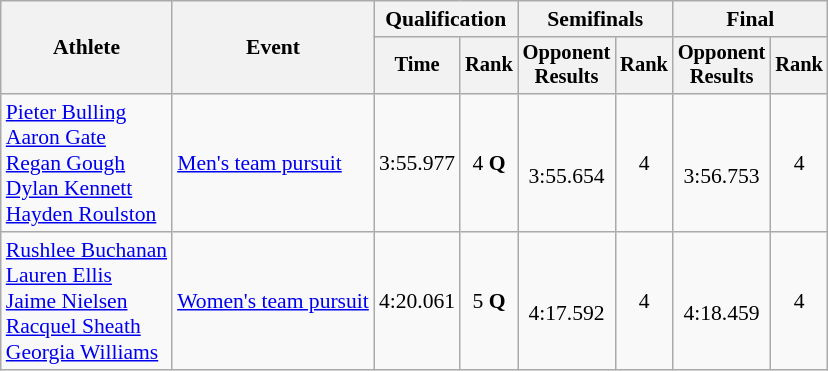<table class="wikitable" style="font-size:90%">
<tr>
<th rowspan=2>Athlete</th>
<th rowspan=2>Event</th>
<th colspan=2>Qualification</th>
<th colspan=2>Semifinals</th>
<th colspan=2>Final</th>
</tr>
<tr style="font-size:95%">
<th>Time</th>
<th>Rank</th>
<th>Opponent<br>Results</th>
<th>Rank</th>
<th>Opponent<br>Results</th>
<th>Rank</th>
</tr>
<tr align=center>
<td align=left><a href='#'>Pieter Bulling</a><br><a href='#'>Aaron Gate</a><br><a href='#'>Regan Gough</a><br><a href='#'>Dylan Kennett</a><br><a href='#'>Hayden Roulston</a></td>
<td align=left><a href='#'>Men's team pursuit</a></td>
<td>3:55.977</td>
<td>4 <strong>Q</strong></td>
<td><br>3:55.654</td>
<td>4</td>
<td><br>3:56.753</td>
<td>4</td>
</tr>
<tr align=center>
<td align=left><a href='#'>Rushlee Buchanan</a><br><a href='#'>Lauren Ellis</a><br><a href='#'>Jaime Nielsen</a><br><a href='#'>Racquel Sheath</a><br><a href='#'>Georgia Williams</a></td>
<td align=left><a href='#'>Women's team pursuit</a></td>
<td>4:20.061</td>
<td>5 <strong>Q</strong></td>
<td><br>4:17.592</td>
<td>4</td>
<td><br> 4:18.459</td>
<td>4</td>
</tr>
</table>
